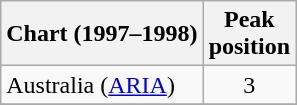<table class="wikitable">
<tr>
<th align="left">Chart (1997–1998)</th>
<th align="left">Peak<br>position</th>
</tr>
<tr>
<td align="left">Australia (<a href='#'>ARIA</a>)</td>
<td style="text-align:center;">3</td>
</tr>
<tr>
</tr>
</table>
